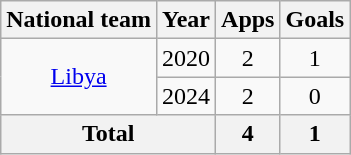<table class=wikitable style="text-align: center">
<tr>
<th>National team</th>
<th>Year</th>
<th>Apps</th>
<th>Goals</th>
</tr>
<tr>
<td rowspan="2"><a href='#'>Libya</a></td>
<td>2020</td>
<td>2</td>
<td>1</td>
</tr>
<tr>
<td>2024</td>
<td>2</td>
<td>0</td>
</tr>
<tr>
<th colspan="2">Total</th>
<th>4</th>
<th>1</th>
</tr>
</table>
